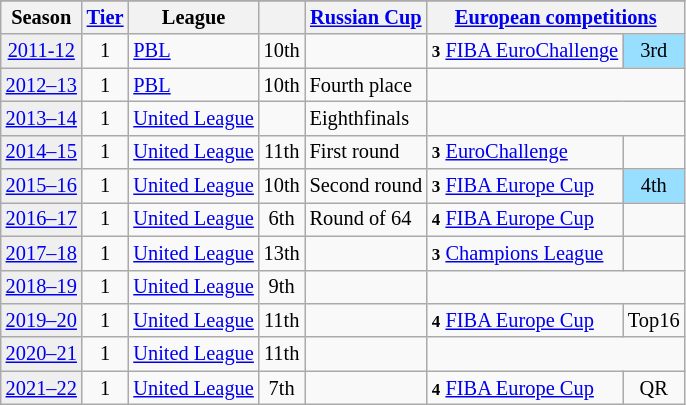<table class="wikitable" style="font-size:85%; text-align:center">
<tr bgcolor=>
</tr>
<tr>
<th>Season</th>
<th><a href='#'>Tier</a></th>
<th>League</th>
<th></th>
<th><a href='#'>Russian Cup</a></th>
<th colspan=2><a href='#'>European competitions</a></th>
</tr>
<tr>
<td style="background:#efefef;"><a href='#'>2011-12</a></td>
<td>1</td>
<td align=left><a href='#'>PBL</a></td>
<td>10th</td>
<td align=left></td>
<td align=left><small><strong>3</strong></small> <a href='#'>FIBA EuroChallenge</a></td>
<td style="background:#97DEFF;">3rd</td>
</tr>
<tr>
<td style="background:#efefef;"><a href='#'>2012–13</a></td>
<td>1</td>
<td align=left><a href='#'>PBL</a></td>
<td>10th</td>
<td align=left>Fourth place</td>
<td colspan=2></td>
</tr>
<tr>
<td style="background:#efefef;"><a href='#'>2013–14</a></td>
<td>1</td>
<td align=left><a href='#'>United League</a></td>
<td></td>
<td align=left>Eighthfinals</td>
<td colspan=2></td>
</tr>
<tr>
<td style="background:#efefef;"><a href='#'>2014–15</a></td>
<td>1</td>
<td align=left><a href='#'>United League</a></td>
<td>11th</td>
<td align=left>First round</td>
<td align=left><small><strong>3</strong></small> <a href='#'>EuroChallenge</a></td>
<td></td>
</tr>
<tr>
<td style="background:#efefef;"><a href='#'>2015–16</a></td>
<td>1</td>
<td align=left><a href='#'>United League</a></td>
<td>10th</td>
<td align=left>Second round</td>
<td align=left><small><strong>3</strong></small> <a href='#'>FIBA Europe Cup</a></td>
<td style="background:#97DEFF;">4th</td>
</tr>
<tr>
<td style="background:#efefef;"><a href='#'>2016–17</a></td>
<td>1</td>
<td align=left><a href='#'>United League</a></td>
<td>6th</td>
<td align=left>Round of 64</td>
<td align=left><small><strong>4</strong></small> <a href='#'>FIBA Europe Cup</a></td>
<td></td>
</tr>
<tr>
<td style="background:#efefef;"><a href='#'>2017–18</a></td>
<td>1</td>
<td align=left><a href='#'>United League</a></td>
<td>13th</td>
<td align=left></td>
<td align=left><small><strong>3</strong></small> <a href='#'>Champions League</a></td>
<td></td>
</tr>
<tr>
<td style="background:#efefef;"><a href='#'>2018–19</a></td>
<td>1</td>
<td align=left><a href='#'>United League</a></td>
<td>9th</td>
<td align=left></td>
<td colspan=2></td>
</tr>
<tr>
<td style="background:#efefef;"><a href='#'>2019–20</a></td>
<td>1</td>
<td align=left><a href='#'>United League</a></td>
<td>11th</td>
<td align=left></td>
<td align=left><small><strong>4</strong></small> <a href='#'>FIBA Europe Cup</a></td>
<td>Top16</td>
</tr>
<tr>
<td style="background:#efefef;"><a href='#'>2020–21</a></td>
<td>1</td>
<td align=left><a href='#'>United League</a></td>
<td>11th</td>
<td align=left></td>
<td colspan=2></td>
</tr>
<tr>
<td style="background:#efefef;"><a href='#'>2021–22</a></td>
<td>1</td>
<td align=left><a href='#'>United League</a></td>
<td align=center>7th</td>
<td align=left></td>
<td align=left><small><strong>4</strong></small> <a href='#'>FIBA Europe Cup</a></td>
<td>QR</td>
</tr>
</table>
